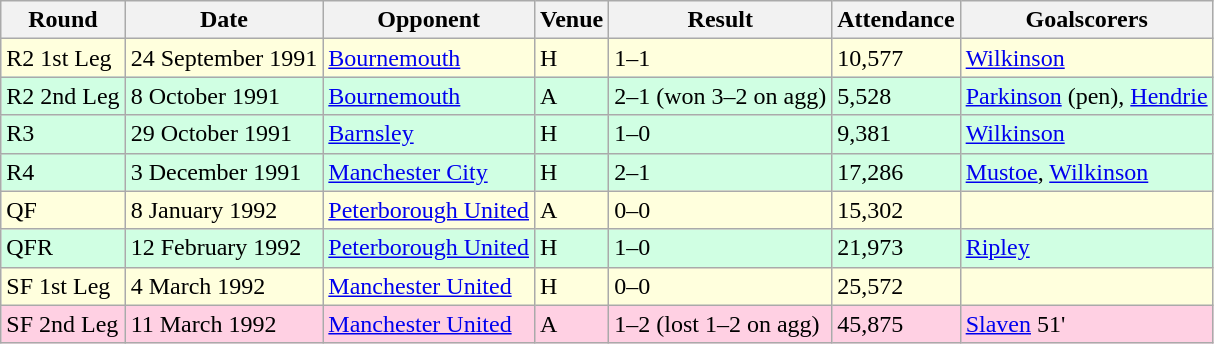<table class="wikitable">
<tr>
<th>Round</th>
<th>Date</th>
<th>Opponent</th>
<th>Venue</th>
<th>Result</th>
<th>Attendance</th>
<th>Goalscorers</th>
</tr>
<tr style="background-color: #ffffdd;">
<td>R2 1st Leg</td>
<td>24 September 1991</td>
<td><a href='#'>Bournemouth</a></td>
<td>H</td>
<td>1–1</td>
<td>10,577</td>
<td><a href='#'>Wilkinson</a></td>
</tr>
<tr style="background-color: #d0ffe3;">
<td>R2 2nd Leg</td>
<td>8 October 1991</td>
<td><a href='#'>Bournemouth</a></td>
<td>A</td>
<td>2–1 (won 3–2 on agg)</td>
<td>5,528</td>
<td><a href='#'>Parkinson</a> (pen), <a href='#'>Hendrie</a></td>
</tr>
<tr style="background-color: #d0ffe3;">
<td>R3</td>
<td>29 October 1991</td>
<td><a href='#'>Barnsley</a></td>
<td>H</td>
<td>1–0</td>
<td>9,381</td>
<td><a href='#'>Wilkinson</a></td>
</tr>
<tr style="background-color: #d0ffe3;">
<td>R4</td>
<td>3 December 1991</td>
<td><a href='#'>Manchester City</a></td>
<td>H</td>
<td>2–1</td>
<td>17,286</td>
<td><a href='#'>Mustoe</a>, <a href='#'>Wilkinson</a></td>
</tr>
<tr style="background-color: #ffffdd;">
<td>QF</td>
<td>8 January 1992</td>
<td><a href='#'>Peterborough United</a></td>
<td>A</td>
<td>0–0</td>
<td>15,302</td>
<td></td>
</tr>
<tr style="background-color: #d0ffe3;">
<td>QFR</td>
<td>12 February 1992</td>
<td><a href='#'>Peterborough United</a></td>
<td>H</td>
<td>1–0</td>
<td>21,973</td>
<td><a href='#'>Ripley</a></td>
</tr>
<tr style="background-color: #ffffdd;">
<td>SF 1st Leg</td>
<td>4 March 1992</td>
<td><a href='#'>Manchester United</a></td>
<td>H</td>
<td>0–0</td>
<td>25,572</td>
<td></td>
</tr>
<tr style="background-color: #ffd0e3;">
<td>SF 2nd Leg</td>
<td>11 March 1992</td>
<td><a href='#'>Manchester United</a></td>
<td>A</td>
<td>1–2 (lost 1–2 on agg)</td>
<td>45,875</td>
<td><a href='#'>Slaven</a> 51'</td>
</tr>
</table>
